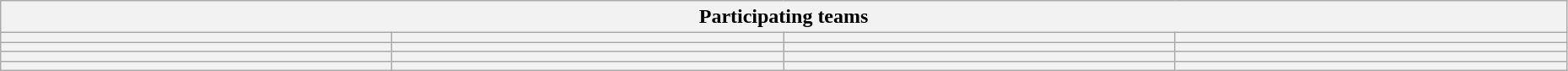<table class="wikitable" style="width:98%;">
<tr>
<th colspan=4>Participating teams</th>
</tr>
<tr>
<th width=25%></th>
<th width=25%></th>
<th width=25%></th>
<th width=25%></th>
</tr>
<tr>
<th></th>
<th></th>
<th></th>
<th></th>
</tr>
<tr>
<th></th>
<th></th>
<th></th>
<th></th>
</tr>
<tr>
<th></th>
<th></th>
<th></th>
<th></th>
</tr>
</table>
